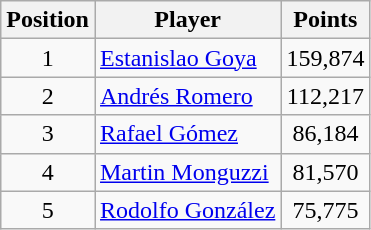<table class=wikitable>
<tr>
<th>Position</th>
<th>Player</th>
<th>Points</th>
</tr>
<tr>
<td align=center>1</td>
<td> <a href='#'>Estanislao Goya</a></td>
<td align=center>159,874</td>
</tr>
<tr>
<td align=center>2</td>
<td> <a href='#'>Andrés Romero</a></td>
<td align=center>112,217</td>
</tr>
<tr>
<td align=center>3</td>
<td> <a href='#'>Rafael Gómez</a></td>
<td align=center>86,184</td>
</tr>
<tr>
<td align=center>4</td>
<td> <a href='#'>Martin Monguzzi</a></td>
<td align=center>81,570</td>
</tr>
<tr>
<td align=center>5</td>
<td> <a href='#'>Rodolfo González</a></td>
<td align=center>75,775</td>
</tr>
</table>
